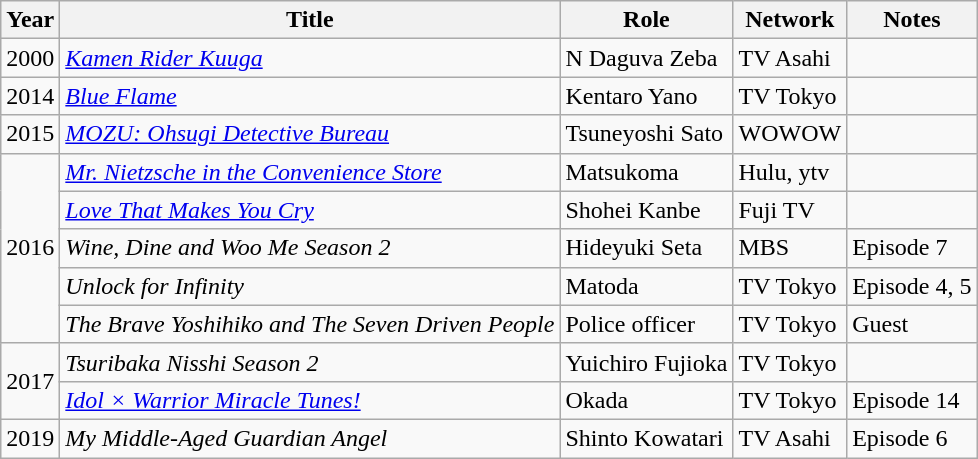<table class="wikitable sortable plainrowheaders">
<tr>
<th scope="col">Year</th>
<th scope="col">Title</th>
<th scope="col">Role</th>
<th scope="col">Network</th>
<th scope="col">Notes</th>
</tr>
<tr>
<td>2000</td>
<td><em><a href='#'>Kamen Rider Kuuga</a></em></td>
<td>N Daguva Zeba</td>
<td>TV Asahi</td>
<td></td>
</tr>
<tr>
<td>2014</td>
<td><em><a href='#'>Blue Flame</a></em></td>
<td>Kentaro Yano</td>
<td>TV Tokyo</td>
<td></td>
</tr>
<tr>
<td>2015</td>
<td><em><a href='#'>MOZU: Ohsugi Detective Bureau</a></em></td>
<td>Tsuneyoshi Sato</td>
<td>WOWOW</td>
<td></td>
</tr>
<tr>
<td rowspan="5">2016</td>
<td><em><a href='#'>Mr. Nietzsche in the Convenience Store</a></em></td>
<td>Matsukoma</td>
<td>Hulu, ytv</td>
<td></td>
</tr>
<tr>
<td><em><a href='#'>Love That Makes You Cry</a></em></td>
<td>Shohei Kanbe</td>
<td>Fuji TV</td>
<td></td>
</tr>
<tr>
<td><em>Wine, Dine and Woo Me Season 2</em></td>
<td>Hideyuki Seta</td>
<td>MBS</td>
<td>Episode 7</td>
</tr>
<tr>
<td><em>Unlock for Infinity</em></td>
<td>Matoda</td>
<td>TV Tokyo</td>
<td>Episode 4, 5</td>
</tr>
<tr>
<td><em>The Brave Yoshihiko and The Seven Driven People</em></td>
<td>Police officer</td>
<td>TV Tokyo</td>
<td>Guest</td>
</tr>
<tr>
<td rowspan="2">2017</td>
<td><em>Tsuribaka Nisshi Season 2</em></td>
<td>Yuichiro Fujioka</td>
<td>TV Tokyo</td>
<td></td>
</tr>
<tr>
<td><em><a href='#'>Idol × Warrior Miracle Tunes!</a></em></td>
<td>Okada</td>
<td>TV Tokyo</td>
<td>Episode 14</td>
</tr>
<tr>
<td>2019</td>
<td><em>My Middle-Aged Guardian Angel</em></td>
<td>Shinto Kowatari</td>
<td>TV Asahi</td>
<td>Episode 6</td>
</tr>
</table>
